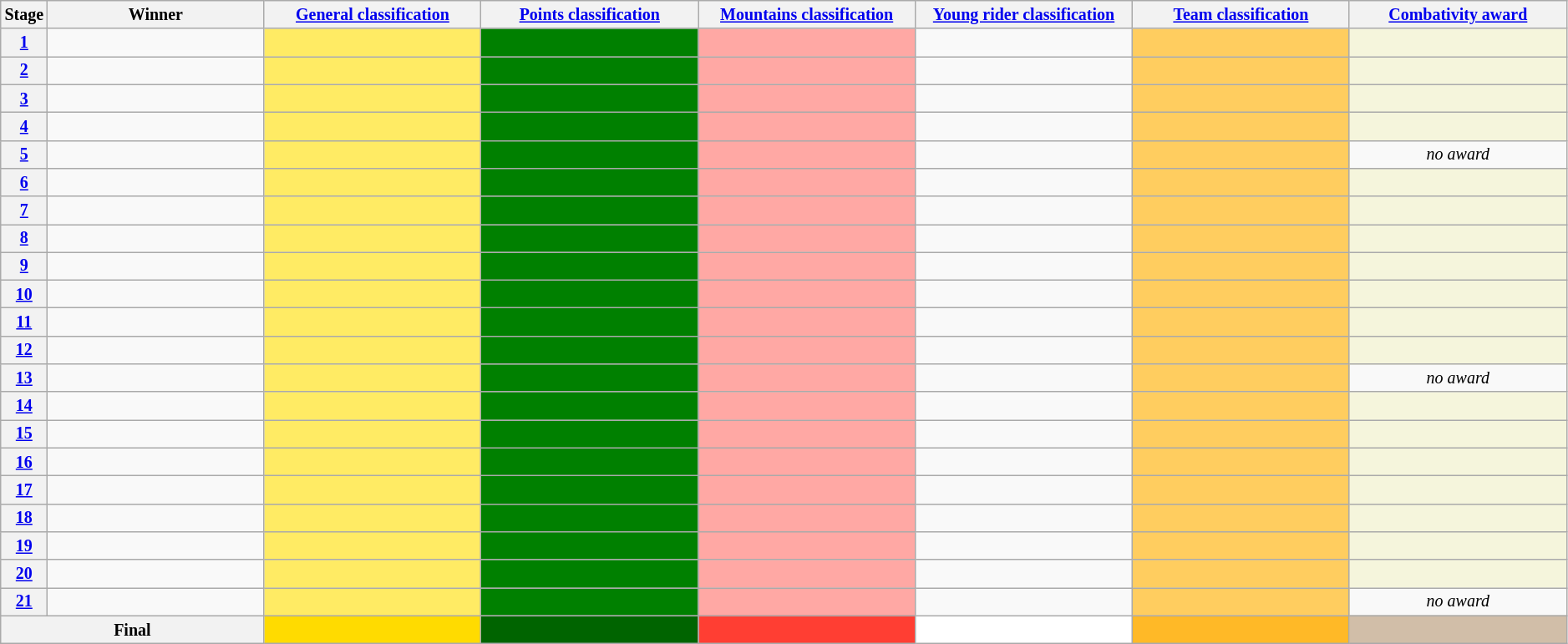<table class="wikitable" style="text-align: center; font-size:smaller;">
<tr>
<th scope="col" style="width:1%;">Stage</th>
<th scope="col" style="width:14%;">Winner</th>
<th scope="col" style="width:14%;"><a href='#'>General classification</a><br></th>
<th scope="col" style="width:14%;"><a href='#'>Points classification</a><br></th>
<th scope="col" style="width:14%;"><a href='#'>Mountains classification</a><br></th>
<th scope="col" style="width:14%;"><a href='#'>Young rider classification</a><br></th>
<th scope="col" style="width:14%;"><a href='#'>Team classification</a><br></th>
<th scope="col" style="width:14%;"><a href='#'>Combativity award</a><br></th>
</tr>
<tr>
<th><a href='#'>1</a></th>
<td></td>
<td style="background:#FFEB64;"></td>
<td style="background:#008000;"></td>
<td style="background:#FFA8A4;"></td>
<td style="background:offwhite;"></td>
<td style="background:#FFCD5F;"></td>
<td style="background:#F5F5DC;"></td>
</tr>
<tr>
<th><a href='#'>2</a></th>
<td></td>
<td style="background:#FFEB64;"></td>
<td style="background:#008000;"></td>
<td style="background:#FFA8A4;"></td>
<td style="background:offwhite;"></td>
<td style="background:#FFCD5F;"></td>
<td style="background:#F5F5DC;"></td>
</tr>
<tr>
<th><a href='#'>3</a></th>
<td></td>
<td style="background:#FFEB64;"></td>
<td style="background:#008000;"></td>
<td style="background:#FFA8A4;"></td>
<td style="background:offwhite;"></td>
<td style="background:#FFCD5F;"></td>
<td style="background:#F5F5DC;"></td>
</tr>
<tr>
<th><a href='#'>4</a></th>
<td></td>
<td style="background:#FFEB64;"></td>
<td style="background:#008000;"></td>
<td style="background:#FFA8A4;"></td>
<td style="background:offwhite;"></td>
<td style="background:#FFCD5F;"></td>
<td style="background:#F5F5DC;"></td>
</tr>
<tr>
<th><a href='#'>5</a></th>
<td></td>
<td style="background:#FFEB64;"></td>
<td style="background:#008000;"></td>
<td style="background:#FFA8A4;"></td>
<td style="background:offwhite;"></td>
<td style="background:#FFCD5F;"></td>
<td><em>no award</em></td>
</tr>
<tr>
<th><a href='#'>6</a></th>
<td></td>
<td style="background:#FFEB64;"></td>
<td style="background:#008000;"></td>
<td style="background:#FFA8A4;"></td>
<td style="background:offwhite;"></td>
<td style="background:#FFCD5F;"></td>
<td style="background:#F5F5DC;"></td>
</tr>
<tr>
<th><a href='#'>7</a></th>
<td></td>
<td style="background:#FFEB64;"></td>
<td style="background:#008000;"></td>
<td style="background:#FFA8A4;"></td>
<td style="background:offwhite;"></td>
<td style="background:#FFCD5F;"></td>
<td style="background:#F5F5DC;"></td>
</tr>
<tr>
<th><a href='#'>8</a></th>
<td></td>
<td style="background:#FFEB64;"></td>
<td style="background:#008000;"></td>
<td style="background:#FFA8A4;"></td>
<td style="background:offwhite;"></td>
<td style="background:#FFCD5F;"></td>
<td style="background:#F5F5DC;"></td>
</tr>
<tr>
<th><a href='#'>9</a></th>
<td></td>
<td style="background:#FFEB64;"></td>
<td style="background:#008000;"></td>
<td style="background:#FFA8A4;"></td>
<td style="background:offwhite;"></td>
<td style="background:#FFCD5F;"></td>
<td style="background:#F5F5DC;"></td>
</tr>
<tr>
<th><a href='#'>10</a></th>
<td></td>
<td style="background:#FFEB64;"></td>
<td style="background:#008000;"></td>
<td style="background:#FFA8A4;"></td>
<td style="background:offwhite;"></td>
<td style="background:#FFCD5F;"></td>
<td style="background:#F5F5DC;"></td>
</tr>
<tr>
<th><a href='#'>11</a></th>
<td></td>
<td style="background:#FFEB64;"></td>
<td style="background:#008000;"></td>
<td style="background:#FFA8A4;"></td>
<td style="background:offwhite;"></td>
<td style="background:#FFCD5F;"></td>
<td style="background:#F5F5DC;"></td>
</tr>
<tr>
<th><a href='#'>12</a></th>
<td></td>
<td style="background:#FFEB64;"></td>
<td style="background:#008000;"></td>
<td style="background:#FFA8A4;"></td>
<td style="background:offwhite;"></td>
<td style="background:#FFCD5F;"></td>
<td style="background:#F5F5DC;"></td>
</tr>
<tr>
<th><a href='#'>13</a></th>
<td></td>
<td style="background:#FFEB64;"></td>
<td style="background:#008000;"></td>
<td style="background:#FFA8A4;"></td>
<td style="background:offwhite;"></td>
<td style="background:#FFCD5F;"></td>
<td><em>no award</em></td>
</tr>
<tr>
<th><a href='#'>14</a></th>
<td></td>
<td style="background:#FFEB64;"></td>
<td style="background:#008000;"></td>
<td style="background:#FFA8A4;"></td>
<td style="background:offwhite;"></td>
<td style="background:#FFCD5F;"></td>
<td style="background:#F5F5DC;"></td>
</tr>
<tr>
<th><a href='#'>15</a></th>
<td></td>
<td style="background:#FFEB64;"></td>
<td style="background:#008000;"></td>
<td style="background:#FFA8A4;"></td>
<td style="background:offwhite;"></td>
<td style="background:#FFCD5F;"></td>
<td style="background:#F5F5DC;"></td>
</tr>
<tr>
<th><a href='#'>16</a></th>
<td></td>
<td style="background:#FFEB64;"></td>
<td style="background:#008000;"></td>
<td style="background:#FFA8A4;"></td>
<td style="background:offwhite;"></td>
<td style="background:#FFCD5F;"></td>
<td style="background:#F5F5DC;"></td>
</tr>
<tr>
<th><a href='#'>17</a></th>
<td></td>
<td style="background:#FFEB64;"></td>
<td style="background:#008000;"></td>
<td style="background:#FFA8A4;"></td>
<td style="background:offwhite;"></td>
<td style="background:#FFCD5F;"></td>
<td style="background:#F5F5DC;"></td>
</tr>
<tr>
<th><a href='#'>18</a></th>
<td></td>
<td style="background:#FFEB64;"></td>
<td style="background:#008000;"></td>
<td style="background:#FFA8A4;"></td>
<td style="background:offwhite;"></td>
<td style="background:#FFCD5F;"></td>
<td style="background:#F5F5DC;"></td>
</tr>
<tr>
<th><a href='#'>19</a></th>
<td></td>
<td style="background:#FFEB64;"></td>
<td style="background:#008000;"></td>
<td style="background:#FFA8A4;"></td>
<td style="background:offwhite;"></td>
<td style="background:#FFCD5F;"></td>
<td style="background:#F5F5DC;"></td>
</tr>
<tr>
<th><a href='#'>20</a></th>
<td></td>
<td style="background:#FFEB64;"></td>
<td style="background:#008000;"></td>
<td style="background:#FFA8A4;"></td>
<td style="background:offwhite;"></td>
<td style="background:#FFCD5F;"></td>
<td style="background:#F5F5DC;"></td>
</tr>
<tr>
<th><a href='#'>21</a></th>
<td></td>
<td style="background:#FFEB64;"></td>
<td style="background:#008000;"></td>
<td style="background:#FFA8A4;"></td>
<td style="background:offwhite;"></td>
<td style="background:#FFCD5F;"></td>
<td><em>no award</em></td>
</tr>
<tr>
<th colspan="2">Final</th>
<th style="background:#FFDB00;"></th>
<th style="background:#006400;"></th>
<th style="background:#FF3E33;"></th>
<th style="background:white;"></th>
<th style="background:#FFB927;"></th>
<th style="background:#D1BEA8;"></th>
</tr>
</table>
